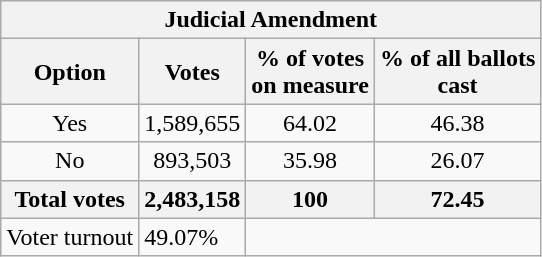<table class="wikitable">
<tr>
<th colspan=4 text align=center>Judicial Amendment</th>
</tr>
<tr>
<th>Option</th>
<th>Votes</th>
<th>% of votes<br>on measure</th>
<th>% of all ballots<br>cast</th>
</tr>
<tr>
<td text align=center>Yes</td>
<td text align=center>1,589,655</td>
<td text align=center>64.02</td>
<td text align=center>46.38</td>
</tr>
<tr>
<td text align=center>No</td>
<td text align=center>893,503</td>
<td text align=center>35.98</td>
<td text align=center>26.07</td>
</tr>
<tr>
<th text align=center>Total votes</th>
<th text align=center><strong>2,483,158</strong></th>
<th text align=center><strong>100</strong></th>
<th text align=center><strong>72.45</strong></th>
</tr>
<tr>
<td>Voter turnout</td>
<td>49.07%</td>
</tr>
</table>
